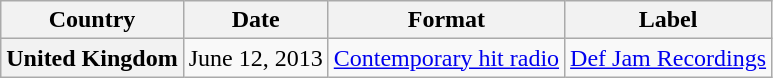<table class="wikitable plainrowheaders">
<tr>
<th scope="col">Country</th>
<th scope="col">Date</th>
<th scope="col">Format</th>
<th scope="col">Label</th>
</tr>
<tr>
<th scope="row">United Kingdom</th>
<td>June 12, 2013</td>
<td><a href='#'>Contemporary hit radio</a></td>
<td><a href='#'>Def Jam Recordings</a></td>
</tr>
</table>
